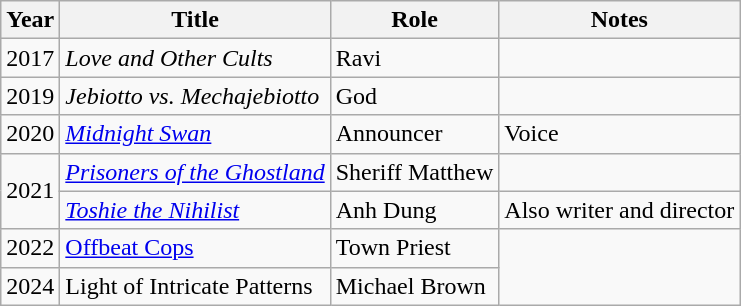<table class="wikitable sortable plainrowheaders">
<tr>
<th scope="col">Year</th>
<th scope="col">Title</th>
<th scope="col">Role</th>
<th scope="col" class="unsortable">Notes</th>
</tr>
<tr>
<td rowspan="1">2017</td>
<td><em>Love and Other Cults</em></td>
<td>Ravi</td>
<td></td>
</tr>
<tr>
<td rowspan="1">2019</td>
<td><em>Jebiotto vs. Mechajebiotto </em></td>
<td>God</td>
<td></td>
</tr>
<tr>
<td rowspan="1">2020</td>
<td><em><a href='#'>Midnight Swan</a></em></td>
<td>Announcer</td>
<td>Voice</td>
</tr>
<tr>
<td rowspan="2">2021</td>
<td><em><a href='#'>Prisoners of the Ghostland</a></em></td>
<td>Sheriff Matthew</td>
<td></td>
</tr>
<tr>
<td><em><a href='#'>Toshie the Nihilist</a></em></td>
<td>Anh Dung</td>
<td>Also writer and director</td>
</tr>
<tr>
<td rowspan="1">2022</td>
<td><a href='#'>Offbeat Cops</a></td>
<td>Town Priest</td>
</tr>
<tr>
<td rowspan="1">2024</td>
<td>Light of Intricate Patterns</td>
<td>Michael Brown</td>
</tr>
</table>
